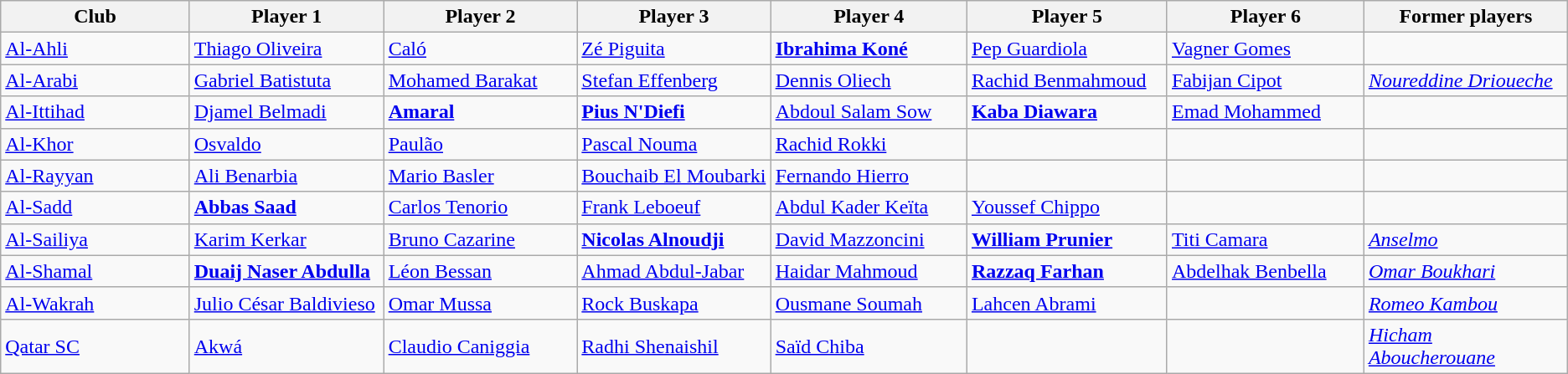<table class="wikitable">
<tr>
<th width="170">Club</th>
<th width="170">Player 1</th>
<th width="170">Player 2</th>
<th width="170">Player 3</th>
<th width="170">Player 4</th>
<th width="170">Player 5</th>
<th width="170">Player 6</th>
<th width="170">Former players</th>
</tr>
<tr>
<td><a href='#'>Al-Ahli</a></td>
<td> <a href='#'>Thiago Oliveira</a></td>
<td> <a href='#'>Caló</a></td>
<td> <a href='#'>Zé Piguita</a></td>
<td> <strong><a href='#'>Ibrahima Koné</a></strong></td>
<td> <a href='#'>Pep Guardiola</a></td>
<td> <a href='#'>Vagner Gomes</a></td>
<td></td>
</tr>
<tr>
<td><a href='#'>Al-Arabi</a></td>
<td> <a href='#'>Gabriel Batistuta</a></td>
<td> <a href='#'>Mohamed Barakat</a></td>
<td> <a href='#'>Stefan Effenberg</a></td>
<td> <a href='#'>Dennis Oliech</a></td>
<td> <a href='#'>Rachid Benmahmoud</a></td>
<td> <a href='#'>Fabijan Cipot</a></td>
<td> <em><a href='#'>Noureddine Drioueche</a></em></td>
</tr>
<tr>
<td><a href='#'>Al-Ittihad</a></td>
<td> <a href='#'>Djamel Belmadi</a></td>
<td> <strong><a href='#'>Amaral</a></strong></td>
<td> <strong><a href='#'>Pius N'Diefi</a></strong></td>
<td> <a href='#'>Abdoul Salam Sow</a></td>
<td> <strong><a href='#'>Kaba Diawara</a></strong></td>
<td> <a href='#'>Emad Mohammed</a></td>
<td></td>
</tr>
<tr>
<td><a href='#'>Al-Khor</a></td>
<td> <a href='#'>Osvaldo</a></td>
<td> <a href='#'>Paulão</a></td>
<td> <a href='#'>Pascal Nouma</a></td>
<td> <a href='#'>Rachid Rokki</a></td>
<td></td>
<td></td>
<td></td>
</tr>
<tr>
<td><a href='#'>Al-Rayyan</a></td>
<td> <a href='#'>Ali Benarbia</a></td>
<td> <a href='#'>Mario Basler</a></td>
<td> <a href='#'>Bouchaib El Moubarki</a></td>
<td> <a href='#'>Fernando Hierro</a></td>
<td></td>
<td></td>
<td></td>
</tr>
<tr>
<td><a href='#'>Al-Sadd</a></td>
<td> <strong><a href='#'>Abbas Saad</a></strong></td>
<td> <a href='#'>Carlos Tenorio</a></td>
<td> <a href='#'>Frank Leboeuf</a></td>
<td> <a href='#'>Abdul Kader Keïta</a></td>
<td> <a href='#'>Youssef Chippo</a></td>
<td></td>
<td></td>
</tr>
<tr>
<td><a href='#'>Al-Sailiya</a></td>
<td> <a href='#'>Karim Kerkar</a></td>
<td> <a href='#'>Bruno Cazarine</a></td>
<td> <strong><a href='#'>Nicolas Alnoudji</a></strong></td>
<td> <a href='#'>David Mazzoncini</a></td>
<td> <strong><a href='#'>William Prunier</a></strong></td>
<td> <a href='#'>Titi Camara</a></td>
<td> <em><a href='#'>Anselmo</a></em></td>
</tr>
<tr>
<td><a href='#'>Al-Shamal</a></td>
<td> <strong><a href='#'>Duaij Naser Abdulla</a></strong></td>
<td> <a href='#'>Léon Bessan</a></td>
<td> <a href='#'>Ahmad Abdul-Jabar</a></td>
<td> <a href='#'>Haidar Mahmoud</a></td>
<td> <strong><a href='#'>Razzaq Farhan</a></strong></td>
<td> <a href='#'>Abdelhak Benbella</a></td>
<td> <em><a href='#'>Omar Boukhari</a></em></td>
</tr>
<tr>
<td><a href='#'>Al-Wakrah</a></td>
<td> <a href='#'>Julio César Baldivieso</a></td>
<td> <a href='#'>Omar Mussa</a></td>
<td> <a href='#'>Rock Buskapa</a></td>
<td> <a href='#'>Ousmane Soumah</a></td>
<td> <a href='#'>Lahcen Abrami</a></td>
<td></td>
<td> <em><a href='#'>Romeo Kambou</a></em></td>
</tr>
<tr>
<td><a href='#'>Qatar SC</a></td>
<td> <a href='#'>Akwá</a></td>
<td> <a href='#'>Claudio Caniggia</a></td>
<td> <a href='#'>Radhi Shenaishil</a></td>
<td> <a href='#'>Saïd Chiba</a></td>
<td></td>
<td></td>
<td> <em><a href='#'>Hicham Aboucherouane</a></em></td>
</tr>
</table>
